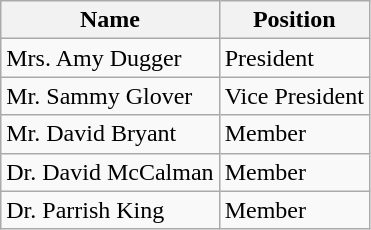<table class="wikitable">
<tr>
<th>Name</th>
<th>Position</th>
</tr>
<tr>
<td>Mrs. Amy Dugger</td>
<td>President</td>
</tr>
<tr>
<td>Mr. Sammy Glover</td>
<td>Vice President</td>
</tr>
<tr>
<td>Mr. David Bryant</td>
<td>Member</td>
</tr>
<tr>
<td>Dr. David McCalman</td>
<td>Member</td>
</tr>
<tr>
<td>Dr. Parrish King</td>
<td>Member</td>
</tr>
</table>
